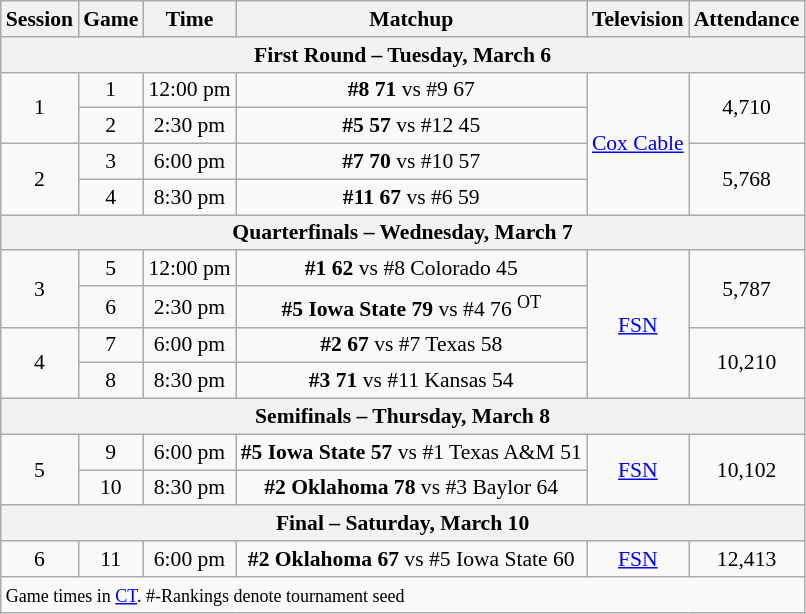<table class="wikitable" style="white-space:nowrap; font-size:90%;text-align:center">
<tr>
<th>Session</th>
<th>Game</th>
<th>Time</th>
<th>Matchup</th>
<th>Television</th>
<th>Attendance</th>
</tr>
<tr>
<th colspan=6>First Round – Tuesday, March 6</th>
</tr>
<tr>
<td rowspan=2>1</td>
<td>1</td>
<td>12:00 pm</td>
<td><strong>#8  71</strong> vs #9  67</td>
<td rowspan=4><a href='#'>Cox Cable</a></td>
<td rowspan=2>4,710</td>
</tr>
<tr>
<td>2</td>
<td>2:30 pm</td>
<td><strong>#5  57</strong> vs #12  45</td>
</tr>
<tr>
<td rowspan=2>2</td>
<td>3</td>
<td>6:00 pm</td>
<td><strong>#7  70</strong> vs #10  57</td>
<td rowspan=2>5,768</td>
</tr>
<tr>
<td>4</td>
<td>8:30 pm</td>
<td><strong>#11  67</strong> vs #6  59</td>
</tr>
<tr>
<th colspan=6>Quarterfinals – Wednesday, March 7</th>
</tr>
<tr>
<td rowspan=2>3</td>
<td>5</td>
<td>12:00 pm</td>
<td><strong>#1  62</strong> vs #8 Colorado 45</td>
<td rowspan=4><a href='#'>FSN</a></td>
<td rowspan=2>5,787</td>
</tr>
<tr>
<td>6</td>
<td>2:30 pm</td>
<td><strong>#5 Iowa State 79</strong> vs #4  76 <sup>OT</sup></td>
</tr>
<tr>
<td rowspan=2>4</td>
<td>7</td>
<td>6:00 pm</td>
<td><strong>#2  67</strong> vs #7 Texas 58</td>
<td rowspan=2>10,210</td>
</tr>
<tr>
<td>8</td>
<td>8:30 pm</td>
<td><strong>#3  71</strong> vs #11 Kansas 54</td>
</tr>
<tr>
<th colspan=6>Semifinals – Thursday, March 8</th>
</tr>
<tr>
<td rowspan=2>5</td>
<td>9</td>
<td>6:00 pm</td>
<td><strong>#5 Iowa State 57</strong> vs #1 Texas A&M 51</td>
<td rowspan=2><a href='#'>FSN</a></td>
<td rowspan=2>10,102</td>
</tr>
<tr>
<td>10</td>
<td>8:30 pm</td>
<td><strong>#2 Oklahoma 78</strong> vs #3 Baylor 64</td>
</tr>
<tr>
<th colspan=6>Final – Saturday, March 10</th>
</tr>
<tr>
<td>6</td>
<td>11</td>
<td>6:00 pm</td>
<td><strong>#2 Oklahoma 67</strong> vs #5 Iowa State 60</td>
<td><a href='#'>FSN</a></td>
<td>12,413</td>
</tr>
<tr align=left>
<td colspan=6><small>Game times in <a href='#'>CT</a>. #-Rankings denote tournament seed</small></td>
</tr>
</table>
